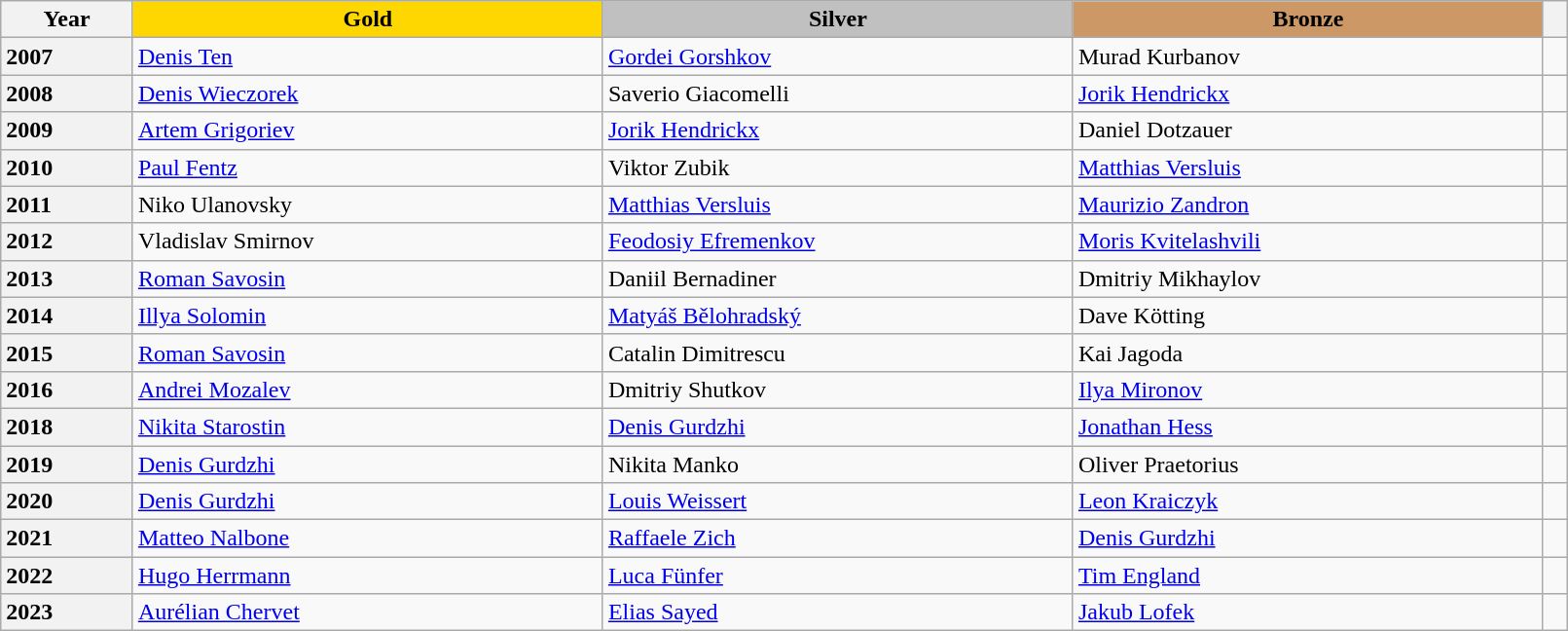<table class="wikitable unsortable" style="text-align:left; width:85%">
<tr>
<th scope="col" style="text-align:center">Year</th>
<td scope="col" style="text-align:center; width:30%; background:gold"><strong>Gold</strong></td>
<td scope="col" style="text-align:center; width:30%; background:silver"><strong>Silver</strong></td>
<td scope="col" style="text-align:center; width:30%; background:#c96"><strong>Bronze</strong></td>
<th scope="col" style="text-align:center"></th>
</tr>
<tr>
<th scope="row" style="text-align:left">2007</th>
<td> <a href='#'>Denis Ten</a></td>
<td> <a href='#'>Gordei Gorshkov</a></td>
<td> Murad Kurbanov</td>
<td></td>
</tr>
<tr>
<th scope="row" style="text-align:left">2008</th>
<td> <a href='#'>Denis Wieczorek</a></td>
<td> Saverio Giacomelli</td>
<td> <a href='#'>Jorik Hendrickx</a></td>
<td></td>
</tr>
<tr>
<th scope="row" style="text-align:left">2009</th>
<td> <a href='#'>Artem Grigoriev</a></td>
<td> <a href='#'>Jorik Hendrickx</a></td>
<td> Daniel Dotzauer</td>
<td></td>
</tr>
<tr>
<th scope="row" style="text-align:left">2010</th>
<td> <a href='#'>Paul Fentz</a></td>
<td> Viktor Zubik</td>
<td> <a href='#'>Matthias Versluis</a></td>
<td></td>
</tr>
<tr>
<th scope="row" style="text-align:left">2011</th>
<td> Niko Ulanovsky</td>
<td> <a href='#'>Matthias Versluis</a></td>
<td> <a href='#'>Maurizio Zandron</a></td>
<td></td>
</tr>
<tr>
<th scope="row" style="text-align:left">2012</th>
<td> Vladislav Smirnov</td>
<td> <a href='#'>Feodosiy Efremenkov</a></td>
<td> <a href='#'>Moris Kvitelashvili</a></td>
<td></td>
</tr>
<tr>
<th scope="row" style="text-align:left">2013</th>
<td> <a href='#'>Roman Savosin</a></td>
<td> Daniil Bernadiner</td>
<td> Dmitriy Mikhaylov</td>
<td></td>
</tr>
<tr>
<th scope="row" style="text-align:left">2014</th>
<td> <a href='#'>Illya Solomin</a></td>
<td> <a href='#'>Matyáš Bělohradský</a></td>
<td> Dave Kötting</td>
<td></td>
</tr>
<tr>
<th scope="row" style="text-align:left">2015</th>
<td> <a href='#'>Roman Savosin</a></td>
<td> Catalin Dimitrescu</td>
<td> Kai Jagoda</td>
<td></td>
</tr>
<tr>
<th scope="row" style="text-align:left">2016</th>
<td> <a href='#'>Andrei Mozalev</a></td>
<td> Dmitriy Shutkov</td>
<td> <a href='#'>Ilya Mironov</a></td>
<td></td>
</tr>
<tr>
<th scope="row" style="text-align:left">2018</th>
<td> <a href='#'>Nikita Starostin</a></td>
<td> <a href='#'>Denis Gurdzhi</a></td>
<td> <a href='#'>Jonathan Hess</a></td>
<td></td>
</tr>
<tr>
<th scope="row" style="text-align:left">2019</th>
<td> <a href='#'>Denis Gurdzhi</a></td>
<td> Nikita Manko</td>
<td> Oliver Praetorius</td>
<td></td>
</tr>
<tr>
<th scope="row" style="text-align:left">2020</th>
<td> <a href='#'>Denis Gurdzhi</a></td>
<td> <a href='#'>Louis Weissert</a></td>
<td> <a href='#'>Leon Kraiczyk</a></td>
<td></td>
</tr>
<tr>
<th scope="row" style="text-align:left">2021</th>
<td> <a href='#'>Matteo Nalbone</a></td>
<td> <a href='#'>Raffaele Zich</a></td>
<td> <a href='#'>Denis Gurdzhi</a></td>
<td></td>
</tr>
<tr>
<th scope="row" style="text-align:left">2022</th>
<td> <a href='#'>Hugo Herrmann</a></td>
<td> <a href='#'>Luca Fünfer</a></td>
<td> <a href='#'>Tim England</a></td>
<td></td>
</tr>
<tr>
<th scope="row" style="text-align:left">2023</th>
<td> <a href='#'>Aurélian Chervet</a></td>
<td> <a href='#'>Elias Sayed</a></td>
<td> <a href='#'>Jakub Lofek</a></td>
<td></td>
</tr>
</table>
